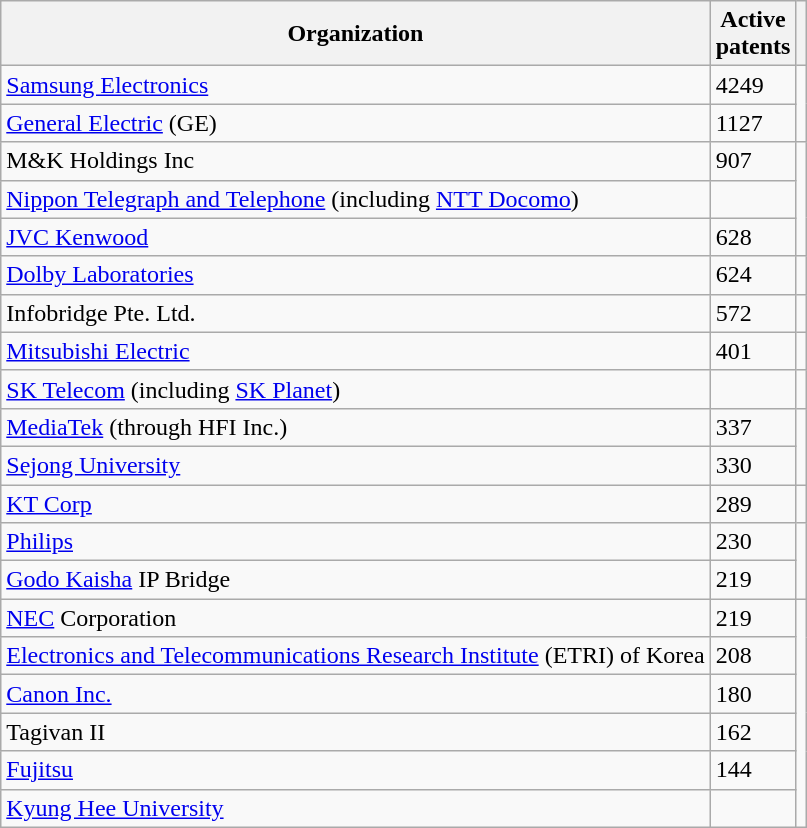<table class="wikitable sortable">
<tr>
<th>Organization</th>
<th>Active<br>patents</th>
<th class="unsortable"></th>
</tr>
<tr>
<td><a href='#'>Samsung Electronics</a></td>
<td>4249</td>
<td rowspan="2"></td>
</tr>
<tr>
<td><a href='#'>General Electric</a> (GE)</td>
<td>1127</td>
</tr>
<tr>
<td>M&K Holdings Inc</td>
<td>907</td>
<td rowspan="3"></td>
</tr>
<tr>
<td><a href='#'>Nippon Telegraph and Telephone</a> (including <a href='#'>NTT Docomo</a>)</td>
<td></td>
</tr>
<tr>
<td><a href='#'>JVC Kenwood</a></td>
<td>628</td>
</tr>
<tr>
<td><a href='#'>Dolby Laboratories</a></td>
<td>624</td>
<td></td>
</tr>
<tr>
<td>Infobridge Pte. Ltd.</td>
<td>572</td>
<td></td>
</tr>
<tr>
<td><a href='#'>Mitsubishi Electric</a></td>
<td>401</td>
<td></td>
</tr>
<tr>
<td><a href='#'>SK Telecom</a> (including <a href='#'>SK Planet</a>)</td>
<td></td>
<td></td>
</tr>
<tr>
<td><a href='#'>MediaTek</a> (through HFI Inc.)</td>
<td>337</td>
<td rowspan="2"></td>
</tr>
<tr>
<td><a href='#'>Sejong University</a></td>
<td>330</td>
</tr>
<tr>
<td><a href='#'>KT Corp</a></td>
<td>289</td>
<td></td>
</tr>
<tr>
<td><a href='#'>Philips</a></td>
<td>230</td>
<td rowspan="2"></td>
</tr>
<tr>
<td><a href='#'>Godo Kaisha</a> IP Bridge</td>
<td>219</td>
</tr>
<tr>
<td><a href='#'>NEC</a> Corporation</td>
<td>219</td>
<td rowspan="6"></td>
</tr>
<tr>
<td><a href='#'>Electronics and Telecommunications Research Institute</a> (ETRI) of Korea</td>
<td>208</td>
</tr>
<tr>
<td><a href='#'>Canon Inc.</a></td>
<td>180</td>
</tr>
<tr>
<td>Tagivan II</td>
<td>162</td>
</tr>
<tr>
<td><a href='#'>Fujitsu</a></td>
<td>144</td>
</tr>
<tr>
<td><a href='#'>Kyung Hee University</a></td>
<td></td>
</tr>
</table>
